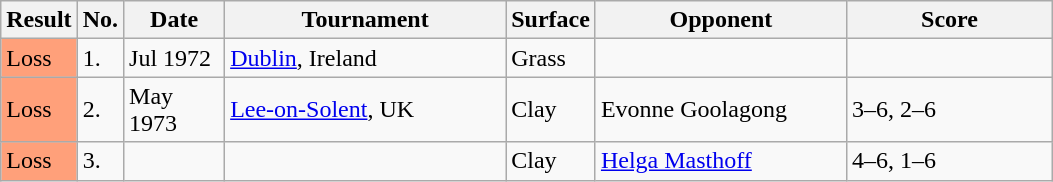<table class="sortable wikitable">
<tr>
<th style="width:40px">Result</th>
<th style="width:20px">No.</th>
<th style="width:60px">Date</th>
<th style="width:180px">Tournament</th>
<th style="width:50px">Surface</th>
<th style="width:160px">Opponent</th>
<th style="width:130px" class="unsortable">Score</th>
</tr>
<tr>
<td style="background:#ffa07a;">Loss</td>
<td>1.</td>
<td>Jul 1972</td>
<td><a href='#'>Dublin</a>, Ireland</td>
<td>Grass</td>
<td></td>
<td></td>
</tr>
<tr>
<td style="background:#ffa07a;">Loss</td>
<td>2.</td>
<td>May 1973</td>
<td><a href='#'>Lee-on-Solent</a>, UK</td>
<td>Clay</td>
<td> Evonne Goolagong</td>
<td>3–6, 2–6</td>
</tr>
<tr>
<td style="background:#ffa07a;">Loss</td>
<td>3.</td>
<td></td>
<td></td>
<td>Clay</td>
<td> <a href='#'>Helga Masthoff</a></td>
<td>4–6, 1–6</td>
</tr>
</table>
